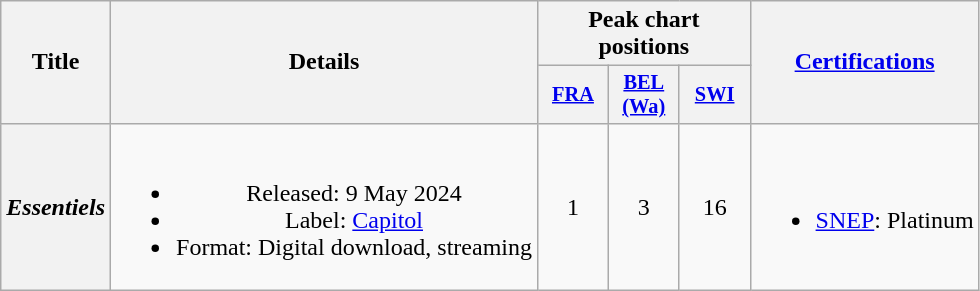<table class="wikitable plainrowheaders" style="text-align:center;">
<tr>
<th scope="col" rowspan="2">Title</th>
<th scope="col" rowspan="2">Details</th>
<th scope="col" colspan="3">Peak chart positions</th>
<th scope="col" rowspan="2"><a href='#'>Certifications</a></th>
</tr>
<tr>
<th scope="col" style="width:3em;font-size:85%;"><a href='#'>FRA</a><br></th>
<th scope="col" style="width:3em;font-size:85%;"><a href='#'>BEL<br>(Wa)</a><br></th>
<th scope="col" style="width:3em;font-size:85%;"><a href='#'>SWI</a><br></th>
</tr>
<tr>
<th scope="row"><em>Essentiels</em></th>
<td><br><ul><li>Released: 9 May 2024</li><li>Label: <a href='#'>Capitol</a></li><li>Format: Digital download, streaming</li></ul></td>
<td>1</td>
<td>3</td>
<td>16</td>
<td><br><ul><li><a href='#'>SNEP</a>: Platinum</li></ul></td>
</tr>
</table>
